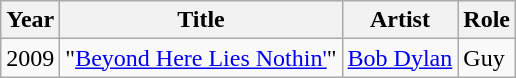<table class="wikitable">
<tr>
<th>Year</th>
<th>Title</th>
<th>Artist</th>
<th>Role</th>
</tr>
<tr>
<td>2009</td>
<td>"<a href='#'>Beyond Here Lies Nothin'</a>"</td>
<td><a href='#'>Bob Dylan</a></td>
<td>Guy</td>
</tr>
</table>
